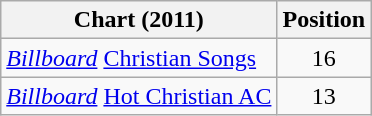<table class="wikitable">
<tr>
<th>Chart (2011)</th>
<th>Position</th>
</tr>
<tr>
<td><em><a href='#'>Billboard</a></em> <a href='#'>Christian Songs</a></td>
<td align="center">16</td>
</tr>
<tr>
<td><em><a href='#'>Billboard</a></em> <a href='#'>Hot Christian AC</a></td>
<td align="center">13</td>
</tr>
</table>
